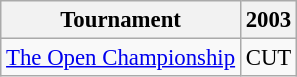<table class="wikitable" style="font-size:95%;text-align:center;">
<tr>
<th>Tournament</th>
<th>2003</th>
</tr>
<tr>
<td align=left><a href='#'>The Open Championship</a></td>
<td>CUT</td>
</tr>
</table>
